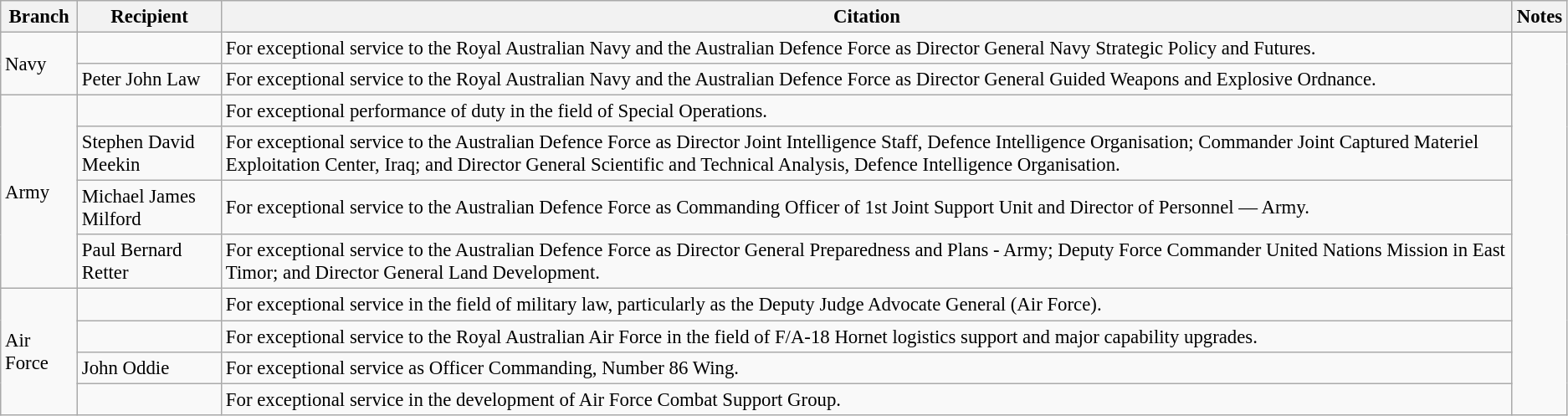<table class="wikitable" style="font-size:95%;">
<tr>
<th>Branch</th>
<th>Recipient</th>
<th>Citation</th>
<th>Notes</th>
</tr>
<tr>
<td rowspan=2>Navy</td>
<td></td>
<td>For exceptional service to the Royal Australian Navy and the Australian Defence Force as Director General Navy Strategic Policy and Futures.</td>
<td rowspan=10></td>
</tr>
<tr>
<td> Peter John Law </td>
<td>For exceptional service to the Royal Australian Navy and the Australian Defence Force as Director General Guided Weapons and Explosive Ordnance.</td>
</tr>
<tr>
<td rowspan=4>Army</td>
<td></td>
<td>For exceptional performance of duty in the field of Special Operations.</td>
</tr>
<tr>
<td> Stephen David Meekin</td>
<td>For exceptional service to the Australian Defence Force as Director Joint Intelligence Staff, Defence Intelligence Organisation; Commander Joint Captured Materiel Exploitation Center, Iraq; and Director General Scientific and Technical Analysis, Defence Intelligence Organisation.</td>
</tr>
<tr>
<td> Michael James Milford</td>
<td>For exceptional service to the Australian Defence Force as Commanding Officer of 1st Joint Support Unit and Director of Personnel — Army.</td>
</tr>
<tr>
<td> Paul Bernard Retter</td>
<td>For exceptional service to the Australian Defence Force as Director General Preparedness and Plans - Army; Deputy Force Commander United Nations Mission in East Timor; and Director General Land Development.</td>
</tr>
<tr>
<td rowspan=4>Air Force</td>
<td></td>
<td>For exceptional service in the field of military law, particularly as the Deputy Judge Advocate General (Air Force).</td>
</tr>
<tr>
<td></td>
<td>For exceptional service to the Royal Australian Air Force in the field of F/A-18 Hornet logistics support and major capability upgrades.</td>
</tr>
<tr>
<td> John Oddie </td>
<td>For exceptional service as Officer Commanding, Number 86 Wing.</td>
</tr>
<tr>
<td></td>
<td>For exceptional service in the development of Air Force Combat Support Group.</td>
</tr>
</table>
